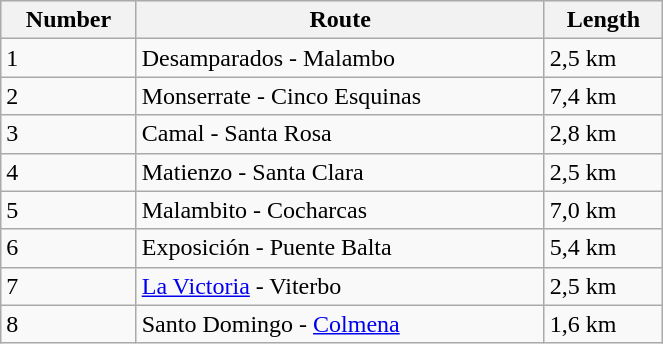<table class="wikitable" border="1" align="center" width=35%>
<tr bgcolor="#ececec">
<th>Number</th>
<th>Route</th>
<th>Length</th>
</tr>
<tr>
<td>1</td>
<td>Desamparados - Malambo</td>
<td>2,5 km</td>
</tr>
<tr>
<td>2</td>
<td>Monserrate - Cinco Esquinas</td>
<td>7,4 km</td>
</tr>
<tr>
<td>3</td>
<td>Camal - Santa Rosa</td>
<td>2,8 km</td>
</tr>
<tr>
<td>4</td>
<td>Matienzo - Santa Clara</td>
<td>2,5 km</td>
</tr>
<tr>
<td>5</td>
<td>Malambito - Cocharcas</td>
<td>7,0 km</td>
</tr>
<tr>
<td>6</td>
<td>Exposición - Puente Balta</td>
<td>5,4 km</td>
</tr>
<tr>
<td>7</td>
<td><a href='#'>La Victoria</a> - Viterbo</td>
<td>2,5 km</td>
</tr>
<tr>
<td>8</td>
<td>Santo Domingo - <a href='#'>Colmena</a></td>
<td>1,6 km</td>
</tr>
</table>
